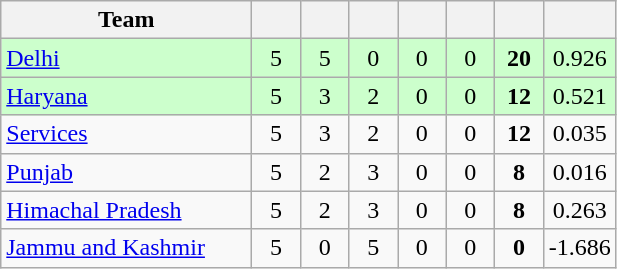<table class="wikitable" style="text-align:center">
<tr>
<th style="width:160px">Team</th>
<th style="width:25px"></th>
<th style="width:25px"></th>
<th style="width:25px"></th>
<th style="width:25px"></th>
<th style="width:25px"></th>
<th style="width:25px"></th>
<th style="width:25px"></th>
</tr>
<tr style="background:#cfc;">
<td style="text-align:left"><a href='#'>Delhi</a></td>
<td>5</td>
<td>5</td>
<td>0</td>
<td>0</td>
<td>0</td>
<td><strong>20</strong></td>
<td>0.926</td>
</tr>
<tr style="background:#cfc;">
<td style="text-align:left"><a href='#'>Haryana</a> </td>
<td>5</td>
<td>3</td>
<td>2</td>
<td>0</td>
<td>0</td>
<td><strong>12</strong></td>
<td>0.521</td>
</tr>
<tr>
<td style="text-align:left"><a href='#'>Services</a></td>
<td>5</td>
<td>3</td>
<td>2</td>
<td>0</td>
<td>0</td>
<td><strong>12</strong></td>
<td>0.035</td>
</tr>
<tr>
<td style="text-align:left"><a href='#'>Punjab</a> </td>
<td>5</td>
<td>2</td>
<td>3</td>
<td>0</td>
<td>0</td>
<td><strong>8</strong></td>
<td>0.016</td>
</tr>
<tr>
<td style="text-align:left"><a href='#'>Himachal Pradesh</a></td>
<td>5</td>
<td>2</td>
<td>3</td>
<td>0</td>
<td>0</td>
<td><strong>8</strong></td>
<td>0.263</td>
</tr>
<tr>
<td style="text-align:left"><a href='#'>Jammu and Kashmir</a></td>
<td>5</td>
<td>0</td>
<td>5</td>
<td>0</td>
<td>0</td>
<td><strong>0</strong></td>
<td>-1.686</td>
</tr>
</table>
